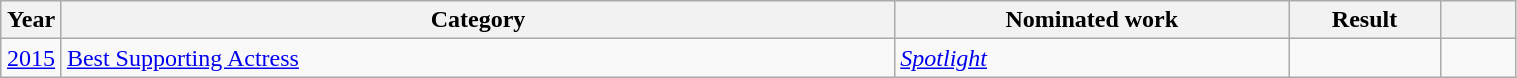<table class="wikitable" style="width:80%;">
<tr>
<th style="width:4%;">Year</th>
<th style="width:55%;">Category</th>
<th style="width:26%;">Nominated work</th>
<th style="width:10%;">Result</th>
<th width=5%></th>
</tr>
<tr>
<td align="center"><a href='#'>2015</a></td>
<td><a href='#'>Best Supporting Actress</a></td>
<td><em><a href='#'>Spotlight</a></em></td>
<td></td>
<td></td>
</tr>
</table>
